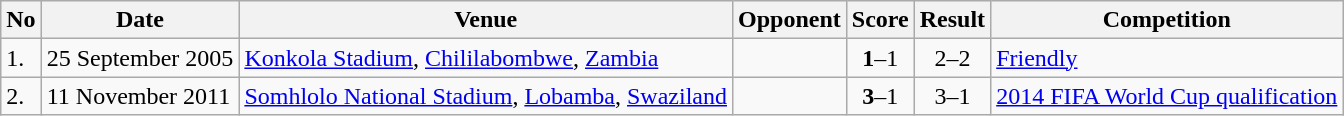<table class="wikitable" style="font-size:100%;">
<tr>
<th>No</th>
<th>Date</th>
<th>Venue</th>
<th>Opponent</th>
<th>Score</th>
<th>Result</th>
<th>Competition</th>
</tr>
<tr>
<td>1.</td>
<td>25 September 2005</td>
<td><a href='#'>Konkola Stadium</a>, <a href='#'>Chililabombwe</a>, <a href='#'>Zambia</a></td>
<td></td>
<td align=center><strong>1</strong>–1</td>
<td align=center>2–2</td>
<td><a href='#'>Friendly</a></td>
</tr>
<tr>
<td>2.</td>
<td>11 November 2011</td>
<td><a href='#'>Somhlolo National Stadium</a>, <a href='#'>Lobamba</a>, <a href='#'>Swaziland</a></td>
<td></td>
<td align=center><strong>3</strong>–1</td>
<td align=center>3–1</td>
<td><a href='#'>2014 FIFA World Cup qualification</a></td>
</tr>
</table>
